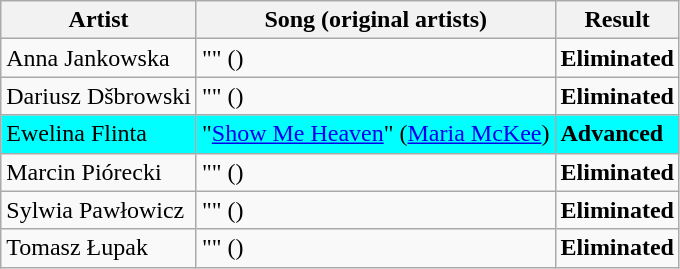<table class=wikitable>
<tr>
<th>Artist</th>
<th>Song (original artists)</th>
<th>Result</th>
</tr>
<tr>
<td>Anna Jankowska</td>
<td>"" ()</td>
<td><strong>Eliminated</strong></td>
</tr>
<tr>
<td>Dariusz Dšbrowski</td>
<td>"" ()</td>
<td><strong>Eliminated</strong></td>
</tr>
<tr style="background:cyan;">
<td>Ewelina Flinta</td>
<td>"<a href='#'>Show Me Heaven</a>" (<a href='#'>Maria McKee</a>)</td>
<td><strong>Advanced</strong></td>
</tr>
<tr>
<td>Marcin Piórecki</td>
<td>"" ()</td>
<td><strong>Eliminated</strong></td>
</tr>
<tr>
<td>Sylwia Pawłowicz</td>
<td>"" ()</td>
<td><strong>Eliminated</strong></td>
</tr>
<tr>
<td>Tomasz Łupak</td>
<td>"" ()</td>
<td><strong>Eliminated</strong></td>
</tr>
</table>
